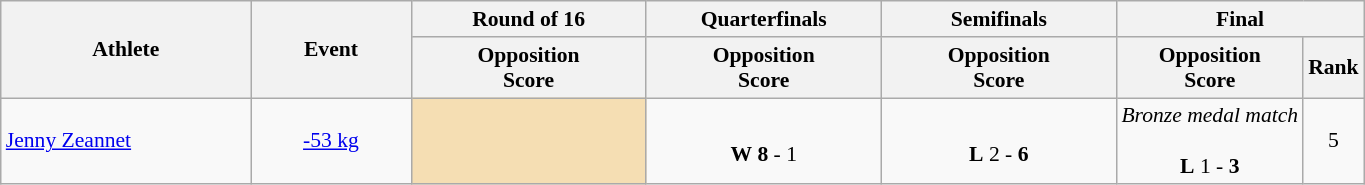<table class=wikitable style="font-size:90%; text-align:center">
<tr>
<th width="160" rowspan="2">Athlete</th>
<th width="100" rowspan="2">Event</th>
<th width="150">Round of 16</th>
<th width="150">Quarterfinals</th>
<th width="150">Semifinals</th>
<th width="150" colspan="2">Final</th>
</tr>
<tr>
<th>Opposition<br>Score</th>
<th>Opposition<br>Score</th>
<th>Opposition<br>Score</th>
<th>Opposition<br>Score</th>
<th>Rank</th>
</tr>
<tr>
<td align=left><a href='#'>Jenny Zeannet</a></td>
<td align=centre><a href='#'>-53 kg</a></td>
<td bgcolor="wheat"></td>
<td> <br><strong>W</strong> <strong>8</strong> - 1</td>
<td> <br><strong>L</strong> 2 - <strong>6</strong></td>
<td><em>Bronze medal match</em> <br>  <br><strong>L</strong> 1 - <strong>3</strong></td>
<td>5</td>
</tr>
</table>
